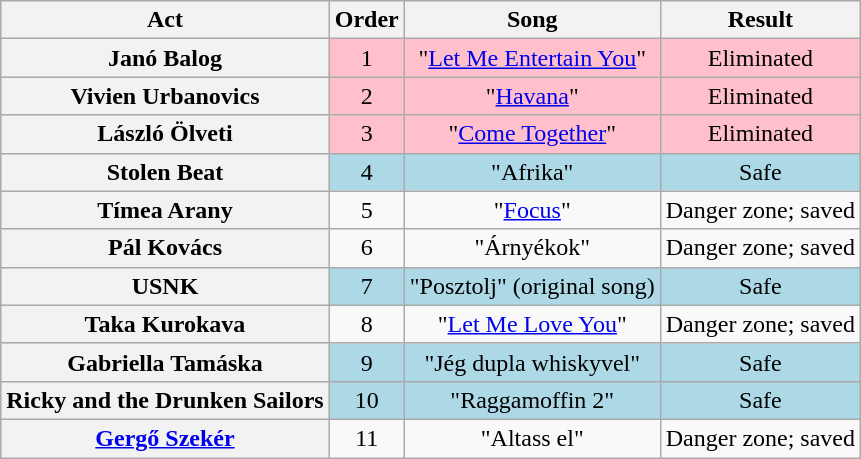<table class="wikitable" style="text-align:center;">
<tr>
<th scope="col">Act</th>
<th scope="col">Order</th>
<th scope="col">Song</th>
<th scope="col">Result</th>
</tr>
<tr bgcolor="pink">
<th scope="row">Janó Balog</th>
<td>1</td>
<td>"<a href='#'>Let Me Entertain You</a>"</td>
<td>Eliminated</td>
</tr>
<tr bgcolor="pink">
<th scope="row">Vivien Urbanovics</th>
<td>2</td>
<td>"<a href='#'>Havana</a>"</td>
<td>Eliminated</td>
</tr>
<tr bgcolor="pink">
<th scope="row">László Ölveti</th>
<td>3</td>
<td>"<a href='#'>Come Together</a>"</td>
<td>Eliminated</td>
</tr>
<tr bgcolor="lightblue">
<th scope="row">Stolen Beat</th>
<td>4</td>
<td>"Afrika"</td>
<td>Safe</td>
</tr>
<tr>
<th scope="row">Tímea Arany</th>
<td>5</td>
<td>"<a href='#'>Focus</a>"</td>
<td>Danger zone; saved</td>
</tr>
<tr>
<th scope="row">Pál Kovács</th>
<td>6</td>
<td>"Árnyékok"</td>
<td>Danger zone; saved</td>
</tr>
<tr bgcolor="lightblue">
<th scope="row">USNK</th>
<td>7</td>
<td>"Posztolj" (original song)</td>
<td>Safe</td>
</tr>
<tr>
<th scope="row">Taka Kurokava</th>
<td>8</td>
<td>"<a href='#'>Let Me Love You</a>"</td>
<td>Danger zone; saved</td>
</tr>
<tr bgcolor="lightblue">
<th scope="row">Gabriella Tamáska</th>
<td>9</td>
<td>"Jég dupla whiskyvel"</td>
<td>Safe</td>
</tr>
<tr bgcolor="lightblue">
<th scope="row">Ricky and the Drunken Sailors</th>
<td>10</td>
<td>"Raggamoffin 2"</td>
<td>Safe</td>
</tr>
<tr>
<th scope="row"><a href='#'>Gergő Szekér</a></th>
<td>11</td>
<td>"Altass el"</td>
<td>Danger zone; saved</td>
</tr>
</table>
